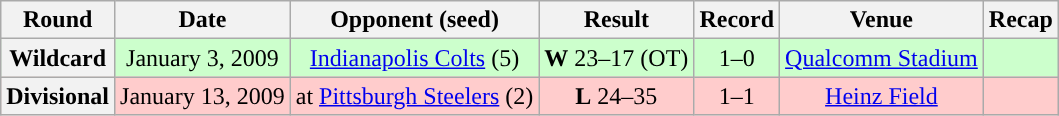<table class="wikitable" style="text-align:center">
<tr>
<th>Round</th>
<th>Date</th>
<th>Opponent (seed)</th>
<th>Result</th>
<th>Record</th>
<th>Venue</th>
<th>Recap</th>
</tr>
<tr style="background:#cfc">
<th>Wildcard</th>
<td>January 3, 2009</td>
<td><a href='#'>Indianapolis Colts</a> (5)</td>
<td><strong>W</strong> 23–17 (OT)</td>
<td>1–0</td>
<td><a href='#'>Qualcomm Stadium</a></td>
<td></td>
</tr>
<tr style="background:#fcc; text-align:center;">
<th>Divisional</th>
<td>January 13, 2009</td>
<td>at <a href='#'>Pittsburgh Steelers</a> (2)</td>
<td><strong>L</strong> 24–35</td>
<td>1–1</td>
<td><a href='#'>Heinz Field</a></td>
<td></td>
</tr>
</table>
